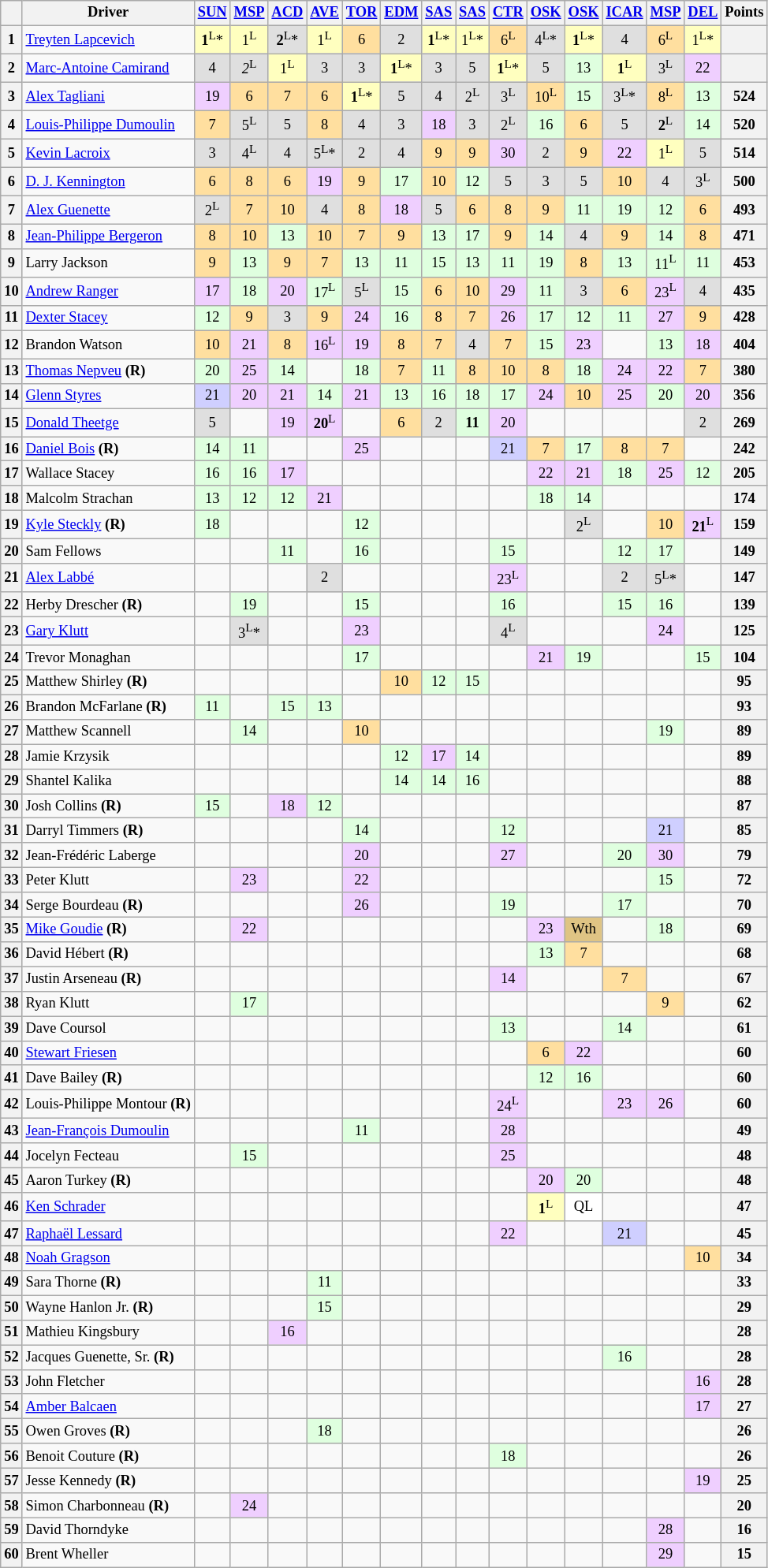<table class="wikitable" style="font-size:77%; text-align:center;">
<tr>
<th></th>
<th>Driver</th>
<th><a href='#'>SUN</a></th>
<th><a href='#'>MSP</a></th>
<th><a href='#'>ACD</a></th>
<th><a href='#'>AVE</a></th>
<th><a href='#'>TOR</a></th>
<th><a href='#'>EDM</a></th>
<th><a href='#'>SAS</a></th>
<th><a href='#'>SAS</a></th>
<th><a href='#'>CTR</a></th>
<th><a href='#'>OSK</a></th>
<th><a href='#'>OSK</a></th>
<th><a href='#'>ICAR</a></th>
<th><a href='#'>MSP</a></th>
<th><a href='#'>DEL</a></th>
<th>Points</th>
</tr>
<tr>
<th>1</th>
<td align="left"><a href='#'>Treyten Lapcevich</a></td>
<td style="background:#ffffbf;"><strong>1</strong><sup>L</sup>*</td>
<td style="background:#ffffbf;">1<sup>L</sup></td>
<td style="background:#DFDFDF;"><strong>2</strong><sup>L</sup>*</td>
<td style="background:#ffffbf;">1<sup>L</sup></td>
<td style="background:#FFDF9F;">6</td>
<td style="background:#DFDFDF;">2</td>
<td style="background:#ffffbf;"><strong>1</strong><sup>L</sup>*</td>
<td style="background:#ffffbf;">1<sup>L</sup>*</td>
<td style="background:#FFDF9F;">6<sup>L</sup></td>
<td style="background:#DFDFDF;">4<sup>L</sup>*</td>
<td style="background:#ffffbf;"><strong>1</strong><sup>L</sup>*</td>
<td style="background:#DFDFDF;">4</td>
<td style="background:#FFDF9F;">6<sup>L</sup></td>
<td style="background:#ffffbf;">1<sup>L</sup>*</td>
<th></th>
</tr>
<tr>
<th>2</th>
<td align="left"><a href='#'>Marc-Antoine Camirand</a></td>
<td style="background:#DFDFDF;">4</td>
<td style="background:#DFDFDF;"><em>2</em><sup>L</sup></td>
<td style="background:#ffffbf;">1<sup>L</sup></td>
<td style="background:#DFDFDF;">3</td>
<td style="background:#DFDFDF;">3</td>
<td style="background:#ffffbf;"><strong>1</strong><sup>L</sup>*</td>
<td style="background:#DFDFDF;">3</td>
<td style="background:#DFDFDF;">5</td>
<td style="background:#ffffbf;"><strong>1</strong><sup>L</sup>*</td>
<td style="background:#DFDFDF;">5</td>
<td style="background:#DFFFDF;">13</td>
<td style="background:#ffffbf;"><strong>1</strong><sup>L</sup></td>
<td style="background:#DFDFDF;">3<sup>L</sup></td>
<td style="background:#EFCFFF;">22</td>
<th></th>
</tr>
<tr>
<th>3</th>
<td align="left"><a href='#'>Alex Tagliani</a></td>
<td style="background:#EFCFFF;">19</td>
<td style="background:#FFDF9F;">6</td>
<td style="background:#FFDF9F;">7</td>
<td style="background:#FFDF9F;">6</td>
<td style="background:#ffffbf;"><strong>1</strong><sup>L</sup>*</td>
<td style="background:#DFDFDF;">5</td>
<td style="background:#DFDFDF;">4</td>
<td style="background:#DFDFDF;">2<sup>L</sup></td>
<td style="background:#DFDFDF;">3<sup>L</sup></td>
<td style="background:#FFDF9F;">10<sup>L</sup></td>
<td style="background:#DFFFDF;">15</td>
<td style="background:#DFDFDF;">3<sup>L</sup>*</td>
<td style="background:#FFDF9F;">8<sup>L</sup></td>
<td style="background:#DFFFDF;">13</td>
<th>524</th>
</tr>
<tr>
<th>4</th>
<td nowrap align="left"><a href='#'>Louis-Philippe Dumoulin</a></td>
<td style="background:#FFDF9F;">7</td>
<td style="background:#DFDFDF;">5<sup>L</sup></td>
<td style="background:#DFDFDF;">5</td>
<td style="background:#FFDF9F;">8</td>
<td style="background:#DFDFDF;">4</td>
<td style="background:#DFDFDF;">3</td>
<td style="background:#EFCFFF;">18</td>
<td style="background:#DFDFDF;">3</td>
<td style="background:#DFDFDF;">2<sup>L</sup></td>
<td style="background:#DFFFDF;">16</td>
<td style="background:#FFDF9F;">6</td>
<td style="background:#DFDFDF;">5</td>
<td style="background:#DFDFDF;"><strong>2</strong><sup>L</sup></td>
<td style="background:#DFFFDF;">14</td>
<th>520</th>
</tr>
<tr>
<th>5</th>
<td align="left"><a href='#'>Kevin Lacroix</a></td>
<td style="background:#DFDFDF;">3</td>
<td style="background:#DFDFDF;">4<sup>L</sup></td>
<td style="background:#DFDFDF;">4</td>
<td style="background:#DFDFDF;">5<sup>L</sup>*</td>
<td style="background:#DFDFDF;">2</td>
<td style="background:#DFDFDF;">4</td>
<td style="background:#FFDF9F;">9</td>
<td style="background:#FFDF9F;">9</td>
<td style="background:#EFCFFF;">30</td>
<td style="background:#DFDFDF;">2</td>
<td style="background:#FFDF9F;">9</td>
<td style="background:#EFCFFF;">22</td>
<td style="background:#ffffbf;">1<sup>L</sup></td>
<td style="background:#DFDFDF;">5</td>
<th>514</th>
</tr>
<tr>
<th>6</th>
<td align="left"><a href='#'>D. J. Kennington</a></td>
<td style="background:#FFDF9F;">6</td>
<td style="background:#FFDF9F;">8</td>
<td style="background:#FFDF9F;">6</td>
<td style="background:#EFCFFF;">19</td>
<td style="background:#FFDF9F;">9</td>
<td style="background:#DFFFDF;">17</td>
<td style="background:#FFDF9F;">10</td>
<td style="background:#DFFFDF;">12</td>
<td style="background:#DFDFDF;">5</td>
<td style="background:#DFDFDF;">3</td>
<td style="background:#DFDFDF;">5</td>
<td style="background:#FFDF9F;">10</td>
<td style="background:#DFDFDF;">4</td>
<td style="background:#DFDFDF;">3<sup>L</sup></td>
<th>500</th>
</tr>
<tr>
<th>7</th>
<td align="left"><a href='#'>Alex Guenette</a></td>
<td style="background:#DFDFDF;">2<sup>L</sup></td>
<td style="background:#FFDF9F;">7</td>
<td style="background:#FFDF9F;">10</td>
<td style="background:#DFDFDF;">4</td>
<td style="background:#FFDF9F;">8</td>
<td style="background:#EFCFFF;">18</td>
<td style="background:#DFDFDF;">5</td>
<td style="background:#FFDF9F;">6</td>
<td style="background:#FFDF9F;">8</td>
<td style="background:#FFDF9F;">9</td>
<td style="background:#DFFFDF;">11</td>
<td style="background:#DFFFDF;">19</td>
<td style="background:#DFFFDF;">12</td>
<td style="background:#FFDF9F;">6</td>
<th>493</th>
</tr>
<tr>
<th>8</th>
<td align="left"><a href='#'>Jean-Philippe Bergeron</a></td>
<td style="background:#FFDF9F;">8</td>
<td style="background:#FFDF9F;">10</td>
<td style="background:#DFFFDF;">13</td>
<td style="background:#FFDF9F;">10</td>
<td style="background:#FFDF9F;">7</td>
<td style="background:#FFDF9F;">9</td>
<td style="background:#DFFFDF;">13</td>
<td style="background:#DFFFDF;">17</td>
<td style="background:#FFDF9F;">9</td>
<td style="background:#DFFFDF;">14</td>
<td style="background:#DFDFDF;">4</td>
<td style="background:#FFDF9F;">9</td>
<td style="background:#DFFFDF;">14</td>
<td style="background:#FFDF9F;">8</td>
<th>471</th>
</tr>
<tr>
<th>9</th>
<td align="left">Larry Jackson</td>
<td style="background:#FFDF9F;">9</td>
<td style="background:#DFFFDF;">13</td>
<td style="background:#FFDF9F;">9</td>
<td style="background:#FFDF9F;">7</td>
<td style="background:#DFFFDF;">13</td>
<td style="background:#DFFFDF;">11</td>
<td style="background:#DFFFDF;">15</td>
<td style="background:#DFFFDF;">13</td>
<td style="background:#DFFFDF;">11</td>
<td style="background:#DFFFDF;">19</td>
<td style="background:#FFDF9F;">8</td>
<td style="background:#DFFFDF;">13</td>
<td style="background:#DFFFDF;">11<sup>L</sup></td>
<td style="background:#DFFFDF;">11</td>
<th>453</th>
</tr>
<tr>
<th>10</th>
<td align="left"><a href='#'>Andrew Ranger</a></td>
<td style="background:#EFCFFF;">17</td>
<td style="background:#DFFFDF;">18</td>
<td style="background:#EFCFFF;">20</td>
<td style="background:#DFFFDF;">17<sup>L</sup></td>
<td style="background:#DFDFDF;">5<sup>L</sup></td>
<td style="background:#DFFFDF;">15</td>
<td style="background:#FFDF9F;">6</td>
<td style="background:#FFDF9F;">10</td>
<td style="background:#EFCFFF;">29</td>
<td style="background:#DFFFDF;">11</td>
<td style="background:#DFDFDF;">3</td>
<td style="background:#FFDF9F;">6</td>
<td style="background:#EFCFFF;">23<sup>L</sup></td>
<td style="background:#DFDFDF;">4</td>
<th>435</th>
</tr>
<tr>
<th>11</th>
<td align="left"><a href='#'>Dexter Stacey</a></td>
<td style="background:#DFFFDF;">12</td>
<td style="background:#FFDF9F;">9</td>
<td style="background:#DFDFDF;">3</td>
<td style="background:#FFDF9F;">9</td>
<td style="background:#EFCFFF;">24</td>
<td style="background:#DFFFDF;">16</td>
<td style="background:#FFDF9F;">8</td>
<td style="background:#FFDF9F;">7</td>
<td style="background:#EFCFFF;">26</td>
<td style="background:#DFFFDF;">17</td>
<td style="background:#DFFFDF;">12</td>
<td style="background:#DFFFDF;">11</td>
<td style="background:#EFCFFF;">27</td>
<td style="background:#FFDF9F;">9</td>
<th>428</th>
</tr>
<tr>
<th>12</th>
<td align="left">Brandon Watson</td>
<td style="background:#FFDF9F;">10</td>
<td style="background:#EFCFFF;">21</td>
<td style="background:#FFDF9F;">8</td>
<td style="background:#EFCFFF;">16<sup>L</sup></td>
<td style="background:#EFCFFF;">19</td>
<td style="background:#FFDF9F;">8</td>
<td style="background:#FFDF9F;">7</td>
<td style="background:#DFDFDF;">4</td>
<td style="background:#FFDF9F;">7</td>
<td style="background:#DFFFDF;">15</td>
<td style="background:#EFCFFF;">23</td>
<td></td>
<td style="background:#DFFFDF;">13</td>
<td style="background:#EFCFFF;">18</td>
<th>404</th>
</tr>
<tr>
<th>13</th>
<td align="left"><a href='#'>Thomas Nepveu</a> <strong>(R)</strong></td>
<td style="background:#DFFFDF;">20</td>
<td style="background:#EFCFFF;">25</td>
<td style="background:#DFFFDF;">14</td>
<td></td>
<td style="background:#DFFFDF;">18</td>
<td style="background:#FFDF9F;">7</td>
<td style="background:#DFFFDF;">11</td>
<td style="background:#FFDF9F;">8</td>
<td style="background:#FFDF9F;">10</td>
<td style="background:#FFDF9F;">8</td>
<td style="background:#DFFFDF;">18</td>
<td style="background:#EFCFFF;">24</td>
<td style="background:#EFCFFF;">22</td>
<td style="background:#FFDF9F;">7</td>
<th>380</th>
</tr>
<tr>
<th>14</th>
<td align="left"><a href='#'>Glenn Styres</a></td>
<td style="background:#CFCFFF;">21</td>
<td style="background:#EFCFFF;">20</td>
<td style="background:#EFCFFF;">21</td>
<td style="background:#DFFFDF;">14</td>
<td style="background:#EFCFFF;">21</td>
<td style="background:#DFFFDF;">13</td>
<td style="background:#DFFFDF;">16</td>
<td style="background:#DFFFDF;">18</td>
<td style="background:#DFFFDF;">17</td>
<td style="background:#EFCFFF;">24</td>
<td style="background:#FFDF9F;">10</td>
<td style="background:#EFCFFF;">25</td>
<td style="background:#DFFFDF;">20</td>
<td style="background:#EFCFFF;">20</td>
<th>356</th>
</tr>
<tr>
<th>15</th>
<td align="left"><a href='#'>Donald Theetge</a></td>
<td style="background:#DFDFDF;">5</td>
<td></td>
<td style="background:#EFCFFF;">19</td>
<td style="background:#EFCFFF;"><strong>20</strong><sup>L</sup></td>
<td></td>
<td style="background:#FFDF9F;">6</td>
<td style="background:#DFDFDF;">2</td>
<td style="background:#DFFFDF;"><strong>11</strong></td>
<td style="background:#EFCFFF;">20</td>
<td></td>
<td></td>
<td></td>
<td></td>
<td style="background:#DFDFDF;">2</td>
<th>269</th>
</tr>
<tr>
<th>16</th>
<td align="left"><a href='#'>Daniel Bois</a> <strong>(R)</strong></td>
<td style="background:#DFFFDF;">14</td>
<td style="background:#DFFFDF;">11</td>
<td></td>
<td></td>
<td style="background:#EFCFFF;">25</td>
<td></td>
<td></td>
<td></td>
<td style="background:#CFCFFF;">21</td>
<td style="background:#FFDF9F;">7</td>
<td style="background:#DFFFDF;">17</td>
<td style="background:#FFDF9F;">8</td>
<td style="background:#FFDF9F;">7</td>
<td></td>
<th>242</th>
</tr>
<tr>
<th>17</th>
<td align="left">Wallace Stacey</td>
<td style="background:#DFFFDF;">16</td>
<td style="background:#DFFFDF;">16</td>
<td style="background:#EFCFFF;">17</td>
<td></td>
<td></td>
<td></td>
<td></td>
<td></td>
<td></td>
<td style="background:#EFCFFF;">22</td>
<td style="background:#EFCFFF;">21</td>
<td style="background:#DFFFDF;">18</td>
<td style="background:#EFCFFF;">25</td>
<td style="background:#DFFFDF;">12</td>
<th>205</th>
</tr>
<tr>
<th>18</th>
<td align="left">Malcolm Strachan</td>
<td style="background:#DFFFDF;">13</td>
<td style="background:#DFFFDF;">12</td>
<td style="background:#DFFFDF;">12</td>
<td style="background:#EFCFFF;">21</td>
<td></td>
<td></td>
<td></td>
<td></td>
<td></td>
<td style="background:#DFFFDF;">18</td>
<td style="background:#DFFFDF;">14</td>
<td></td>
<td></td>
<td></td>
<th>174</th>
</tr>
<tr>
<th>19</th>
<td align="left"><a href='#'>Kyle Steckly</a> <strong>(R)</strong></td>
<td style="background:#DFFFDF;">18</td>
<td></td>
<td></td>
<td></td>
<td style="background:#DFFFDF;">12</td>
<td></td>
<td></td>
<td></td>
<td></td>
<td></td>
<td style="background:#DFDFDF;">2<sup>L</sup></td>
<td></td>
<td style="background:#FFDF9F;">10</td>
<td style="background:#EFCFFF;"><strong>21</strong><sup>L</sup></td>
<th>159</th>
</tr>
<tr>
<th>20</th>
<td align="left">Sam Fellows</td>
<td></td>
<td></td>
<td style="background:#DFFFDF;">11</td>
<td></td>
<td style="background:#DFFFDF;">16</td>
<td></td>
<td></td>
<td></td>
<td style="background:#DFFFDF;">15</td>
<td></td>
<td></td>
<td style="background:#DFFFDF;">12</td>
<td style="background:#DFFFDF;">17</td>
<td></td>
<th>149</th>
</tr>
<tr>
<th>21</th>
<td align="left"><a href='#'>Alex Labbé</a></td>
<td></td>
<td></td>
<td></td>
<td style="background:#DFDFDF;">2</td>
<td></td>
<td></td>
<td></td>
<td></td>
<td style="background:#EFCFFF;">23<sup>L</sup></td>
<td></td>
<td></td>
<td style="background:#DFDFDF;">2</td>
<td style="background:#DFDFDF;">5<sup>L</sup>*</td>
<td></td>
<th>147</th>
</tr>
<tr>
<th>22</th>
<td align="left">Herby Drescher <strong>(R)</strong></td>
<td></td>
<td style="background:#DFFFDF;">19</td>
<td></td>
<td></td>
<td style="background:#DFFFDF;">15</td>
<td></td>
<td></td>
<td></td>
<td style="background:#DFFFDF;">16</td>
<td></td>
<td></td>
<td style="background:#DFFFDF;">15</td>
<td style="background:#DFFFDF;">16</td>
<td></td>
<th>139</th>
</tr>
<tr>
<th>23</th>
<td align="left"><a href='#'>Gary Klutt</a></td>
<td></td>
<td style="background:#DFDFDF;">3<sup>L</sup>*</td>
<td></td>
<td></td>
<td style="background:#EFCFFF;">23</td>
<td></td>
<td></td>
<td></td>
<td style="background:#DFDFDF;">4<sup>L</sup></td>
<td></td>
<td></td>
<td></td>
<td style="background:#EFCFFF;">24</td>
<td></td>
<th>125</th>
</tr>
<tr>
<th>24</th>
<td align="left">Trevor Monaghan</td>
<td></td>
<td></td>
<td></td>
<td></td>
<td style="background:#DFFFDF;">17</td>
<td></td>
<td></td>
<td></td>
<td></td>
<td style="background:#EFCFFF;">21</td>
<td style="background:#DFFFDF;">19</td>
<td></td>
<td></td>
<td style="background:#DFFFDF;">15</td>
<th>104</th>
</tr>
<tr>
<th>25</th>
<td align="left">Matthew Shirley <strong>(R)</strong></td>
<td></td>
<td></td>
<td></td>
<td></td>
<td></td>
<td style="background:#FFDF9F;">10</td>
<td style="background:#DFFFDF;">12</td>
<td style="background:#DFFFDF;">15</td>
<td></td>
<td></td>
<td></td>
<td></td>
<td></td>
<td></td>
<th>95</th>
</tr>
<tr>
<th>26</th>
<td align="left">Brandon McFarlane <strong>(R)</strong></td>
<td style="background:#DFFFDF;">11</td>
<td></td>
<td style="background:#DFFFDF;">15</td>
<td style="background:#DFFFDF;">13</td>
<td></td>
<td></td>
<td></td>
<td></td>
<td></td>
<td></td>
<td></td>
<td></td>
<td></td>
<td></td>
<th>93</th>
</tr>
<tr>
<th>27</th>
<td align="left">Matthew Scannell</td>
<td></td>
<td style="background:#DFFFDF;">14</td>
<td></td>
<td></td>
<td style="background:#FFDF9F;">10</td>
<td></td>
<td></td>
<td></td>
<td></td>
<td></td>
<td></td>
<td></td>
<td style="background:#DFFFDF;">19</td>
<td></td>
<th>89</th>
</tr>
<tr>
<th>28</th>
<td align="left">Jamie Krzysik</td>
<td></td>
<td></td>
<td></td>
<td></td>
<td></td>
<td style="background:#DFFFDF;">12</td>
<td style="background:#EFCFFF;">17</td>
<td style="background:#DFFFDF;">14</td>
<td></td>
<td></td>
<td></td>
<td></td>
<td></td>
<td></td>
<th>89</th>
</tr>
<tr>
<th>29</th>
<td align="left">Shantel Kalika</td>
<td></td>
<td></td>
<td></td>
<td></td>
<td></td>
<td style="background:#DFFFDF;">14</td>
<td style="background:#DFFFDF;">14</td>
<td style="background:#DFFFDF;">16</td>
<td></td>
<td></td>
<td></td>
<td></td>
<td></td>
<td></td>
<th>88</th>
</tr>
<tr>
<th>30</th>
<td align="left">Josh Collins <strong>(R)</strong></td>
<td style="background:#DFFFDF;">15</td>
<td></td>
<td style="background:#EFCFFF;">18</td>
<td style="background:#DFFFDF;">12</td>
<td></td>
<td></td>
<td></td>
<td></td>
<td></td>
<td></td>
<td></td>
<td></td>
<td></td>
<td></td>
<th>87</th>
</tr>
<tr>
<th>31</th>
<td align="left">Darryl Timmers <strong>(R)</strong></td>
<td></td>
<td></td>
<td></td>
<td></td>
<td style="background:#DFFFDF;">14</td>
<td></td>
<td></td>
<td></td>
<td style="background:#DFFFDF;">12</td>
<td></td>
<td></td>
<td></td>
<td style="background:#CFCFFF;">21</td>
<td></td>
<th>85</th>
</tr>
<tr>
<th>32</th>
<td align="left">Jean-Frédéric Laberge</td>
<td></td>
<td></td>
<td></td>
<td></td>
<td style="background:#EFCFFF;">20</td>
<td></td>
<td></td>
<td></td>
<td style="background:#EFCFFF;">27</td>
<td></td>
<td></td>
<td style="background:#DFFFDF;">20</td>
<td style="background:#EFCFFF;">30</td>
<td></td>
<th>79</th>
</tr>
<tr>
<th>33</th>
<td align="left">Peter Klutt</td>
<td></td>
<td style="background:#EFCFFF;">23</td>
<td></td>
<td></td>
<td style="background:#EFCFFF;">22</td>
<td></td>
<td></td>
<td></td>
<td></td>
<td></td>
<td></td>
<td></td>
<td style="background:#DFFFDF;">15</td>
<td></td>
<th>72</th>
</tr>
<tr>
<th>34</th>
<td align="left">Serge Bourdeau <strong>(R)</strong></td>
<td></td>
<td></td>
<td></td>
<td></td>
<td style="background:#EFCFFF;">26</td>
<td></td>
<td></td>
<td></td>
<td style="background:#DFFFDF;">19</td>
<td></td>
<td></td>
<td style="background:#DFFFDF;">17</td>
<td></td>
<td></td>
<th>70</th>
</tr>
<tr>
<th>35</th>
<td align="left"><a href='#'>Mike Goudie</a> <strong>(R)</strong></td>
<td></td>
<td style="background:#EFCFFF;">22</td>
<td></td>
<td></td>
<td></td>
<td></td>
<td></td>
<td></td>
<td></td>
<td style="background:#EFCFFF;">23</td>
<td style="background:#DFC484;">Wth</td>
<td></td>
<td style="background:#DFFFDF;">18</td>
<td></td>
<th>69</th>
</tr>
<tr>
<th>36</th>
<td align="left">David Hébert <strong>(R)</strong></td>
<td></td>
<td></td>
<td></td>
<td></td>
<td></td>
<td></td>
<td></td>
<td></td>
<td></td>
<td style="background:#DFFFDF;">13</td>
<td style="background:#FFDF9F;">7</td>
<td></td>
<td></td>
<td></td>
<th>68</th>
</tr>
<tr>
<th>37</th>
<td align="left">Justin Arseneau <strong>(R)</strong></td>
<td></td>
<td></td>
<td></td>
<td></td>
<td></td>
<td></td>
<td></td>
<td></td>
<td style="background:#EFCFFF;">14</td>
<td></td>
<td></td>
<td style="background:#FFDF9F;">7</td>
<td></td>
<td></td>
<th>67</th>
</tr>
<tr>
<th>38</th>
<td align="left">Ryan Klutt</td>
<td></td>
<td style="background:#DFFFDF;">17</td>
<td></td>
<td></td>
<td></td>
<td></td>
<td></td>
<td></td>
<td></td>
<td></td>
<td></td>
<td></td>
<td style="background:#FFDF9F;">9</td>
<td></td>
<th>62</th>
</tr>
<tr>
<th>39</th>
<td align="left">Dave Coursol</td>
<td></td>
<td></td>
<td></td>
<td></td>
<td></td>
<td></td>
<td></td>
<td></td>
<td style="background:#DFFFDF;">13</td>
<td></td>
<td></td>
<td style="background:#DFFFDF;">14</td>
<td></td>
<td></td>
<th>61</th>
</tr>
<tr>
<th>40</th>
<td align="left"><a href='#'>Stewart Friesen</a></td>
<td></td>
<td></td>
<td></td>
<td></td>
<td></td>
<td></td>
<td></td>
<td></td>
<td></td>
<td style="background:#FFDF9F;">6</td>
<td style="background:#EFCFFF;">22</td>
<td></td>
<td></td>
<td></td>
<th>60</th>
</tr>
<tr>
<th>41</th>
<td align="left">Dave Bailey <strong>(R)</strong></td>
<td></td>
<td></td>
<td></td>
<td></td>
<td></td>
<td></td>
<td></td>
<td></td>
<td></td>
<td style="background:#DFFFDF;">12</td>
<td style="background:#DFFFDF;">16</td>
<td></td>
<td></td>
<td></td>
<th>60</th>
</tr>
<tr>
<th>42</th>
<td align="left" nowrap>Louis-Philippe Montour <strong>(R)</strong></td>
<td></td>
<td></td>
<td></td>
<td></td>
<td></td>
<td></td>
<td></td>
<td></td>
<td style="background:#EFCFFF;">24<sup>L</sup></td>
<td></td>
<td></td>
<td style="background:#EFCFFF;">23</td>
<td style="background:#EFCFFF;">26</td>
<td></td>
<th>60</th>
</tr>
<tr>
<th>43</th>
<td align="left"><a href='#'>Jean-François Dumoulin</a></td>
<td></td>
<td></td>
<td></td>
<td></td>
<td style="background:#DFFFDF;">11</td>
<td></td>
<td></td>
<td></td>
<td style="background:#EFCFFF;">28</td>
<td></td>
<td></td>
<td></td>
<td></td>
<td></td>
<th>49</th>
</tr>
<tr>
<th>44</th>
<td align="left">Jocelyn Fecteau</td>
<td></td>
<td style="background:#DFFFDF;">15</td>
<td></td>
<td></td>
<td></td>
<td></td>
<td></td>
<td></td>
<td style="background:#EFCFFF;">25</td>
<td></td>
<td></td>
<td></td>
<td></td>
<td></td>
<th>48</th>
</tr>
<tr>
<th>45</th>
<td align="left">Aaron Turkey <strong>(R)</strong></td>
<td></td>
<td></td>
<td></td>
<td></td>
<td></td>
<td></td>
<td></td>
<td></td>
<td></td>
<td style="background:#EFCFFF;">20</td>
<td style="background:#DFFFDF;">20</td>
<td></td>
<td></td>
<td></td>
<th>48</th>
</tr>
<tr>
<th>46</th>
<td align="left"><a href='#'>Ken Schrader</a></td>
<td></td>
<td></td>
<td></td>
<td></td>
<td></td>
<td></td>
<td></td>
<td></td>
<td></td>
<td style="background:#ffffbf;"><strong>1</strong><sup>L</sup></td>
<td style="background:#ffffff;">QL</td>
<td></td>
<td></td>
<td></td>
<th>47</th>
</tr>
<tr>
<th>47</th>
<td align="left"><a href='#'>Raphaël Lessard</a></td>
<td></td>
<td></td>
<td></td>
<td></td>
<td></td>
<td></td>
<td></td>
<td></td>
<td style="background:#EFCFFF;">22</td>
<td></td>
<td></td>
<td style="background:#CFCFFF;">21</td>
<td></td>
<td></td>
<th>45</th>
</tr>
<tr>
<th>48</th>
<td align="left"><a href='#'>Noah Gragson</a></td>
<td></td>
<td></td>
<td></td>
<td></td>
<td></td>
<td></td>
<td></td>
<td></td>
<td></td>
<td></td>
<td></td>
<td></td>
<td></td>
<td style="background:#FFDF9F;">10</td>
<th>34</th>
</tr>
<tr>
<th>49</th>
<td align="left">Sara Thorne <strong>(R)</strong></td>
<td></td>
<td></td>
<td></td>
<td style="background:#DFFFDF;">11</td>
<td></td>
<td></td>
<td></td>
<td></td>
<td></td>
<td></td>
<td></td>
<td></td>
<td></td>
<td></td>
<th>33</th>
</tr>
<tr>
<th>50</th>
<td align="left">Wayne Hanlon Jr. <strong>(R)</strong></td>
<td></td>
<td></td>
<td></td>
<td style="background:#DFFFDF;">15</td>
<td></td>
<td></td>
<td></td>
<td></td>
<td></td>
<td></td>
<td></td>
<td></td>
<td></td>
<td></td>
<th>29</th>
</tr>
<tr>
<th>51</th>
<td align="left">Mathieu Kingsbury</td>
<td></td>
<td></td>
<td style="background:#EFCFFF;">16</td>
<td></td>
<td></td>
<td></td>
<td></td>
<td></td>
<td></td>
<td></td>
<td></td>
<td></td>
<td></td>
<td></td>
<th>28</th>
</tr>
<tr>
<th>52</th>
<td align="left">Jacques Guenette, Sr. <strong>(R)</strong></td>
<td></td>
<td></td>
<td></td>
<td></td>
<td></td>
<td></td>
<td></td>
<td></td>
<td></td>
<td></td>
<td></td>
<td style="background:#DFFFDF;">16</td>
<td></td>
<td></td>
<th>28</th>
</tr>
<tr>
<th>53</th>
<td align="left">John Fletcher</td>
<td></td>
<td></td>
<td></td>
<td></td>
<td></td>
<td></td>
<td></td>
<td></td>
<td></td>
<td></td>
<td></td>
<td></td>
<td></td>
<td style="background:#EFCFFF;">16</td>
<th>28</th>
</tr>
<tr>
<th>54</th>
<td align="left"><a href='#'>Amber Balcaen</a></td>
<td></td>
<td></td>
<td></td>
<td></td>
<td></td>
<td></td>
<td></td>
<td></td>
<td></td>
<td></td>
<td></td>
<td></td>
<td></td>
<td style="background:#EFCFFF;">17</td>
<th>27</th>
</tr>
<tr>
<th>55</th>
<td align="left">Owen Groves <strong>(R)</strong></td>
<td></td>
<td></td>
<td></td>
<td style="background:#DFFFDF;">18</td>
<td></td>
<td></td>
<td></td>
<td></td>
<td></td>
<td></td>
<td></td>
<td></td>
<td></td>
<td></td>
<th>26</th>
</tr>
<tr>
<th>56</th>
<td align="left">Benoit Couture <strong>(R)</strong></td>
<td></td>
<td></td>
<td></td>
<td></td>
<td></td>
<td></td>
<td></td>
<td></td>
<td style="background:#DFFFDF;">18</td>
<td></td>
<td></td>
<td></td>
<td></td>
<td></td>
<th>26</th>
</tr>
<tr>
<th>57</th>
<td align="left">Jesse Kennedy <strong>(R)</strong></td>
<td></td>
<td></td>
<td></td>
<td></td>
<td></td>
<td></td>
<td></td>
<td></td>
<td></td>
<td></td>
<td></td>
<td></td>
<td></td>
<td style="background:#EFCFFF;">19</td>
<th>25</th>
</tr>
<tr>
<th>58</th>
<td align="left">Simon Charbonneau <strong>(R)</strong></td>
<td></td>
<td style="background:#EFCFFF;">24</td>
<td></td>
<td></td>
<td></td>
<td></td>
<td></td>
<td></td>
<td></td>
<td></td>
<td></td>
<td></td>
<td></td>
<td></td>
<th>20</th>
</tr>
<tr>
<th>59</th>
<td align="left">David Thorndyke</td>
<td></td>
<td></td>
<td></td>
<td></td>
<td></td>
<td></td>
<td></td>
<td></td>
<td></td>
<td></td>
<td></td>
<td></td>
<td style="background:#EFCFFF;">28</td>
<td></td>
<th>16</th>
</tr>
<tr>
<th>60</th>
<td align="left">Brent Wheller</td>
<td></td>
<td></td>
<td></td>
<td></td>
<td></td>
<td></td>
<td></td>
<td></td>
<td></td>
<td></td>
<td></td>
<td></td>
<td style="background:#EFCFFF;">29</td>
<td></td>
<th>15</th>
</tr>
</table>
